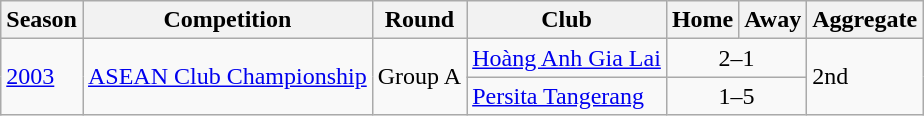<table class="wikitable">
<tr>
<th>Season</th>
<th>Competition</th>
<th>Round</th>
<th>Club</th>
<th>Home</th>
<th>Away</th>
<th>Aggregate</th>
</tr>
<tr>
<td rowspan="2"><a href='#'>2003</a></td>
<td rowspan="2"><a href='#'>ASEAN Club Championship</a></td>
<td rowspan="2">Group A</td>
<td> <a href='#'>Hoàng Anh Gia Lai</a></td>
<td colspan=2; style="text-align:center;">2–1</td>
<td rowspan="2">2nd</td>
</tr>
<tr>
<td> <a href='#'>Persita Tangerang</a></td>
<td colspan=2; style="text-align:center;">1–5</td>
</tr>
</table>
